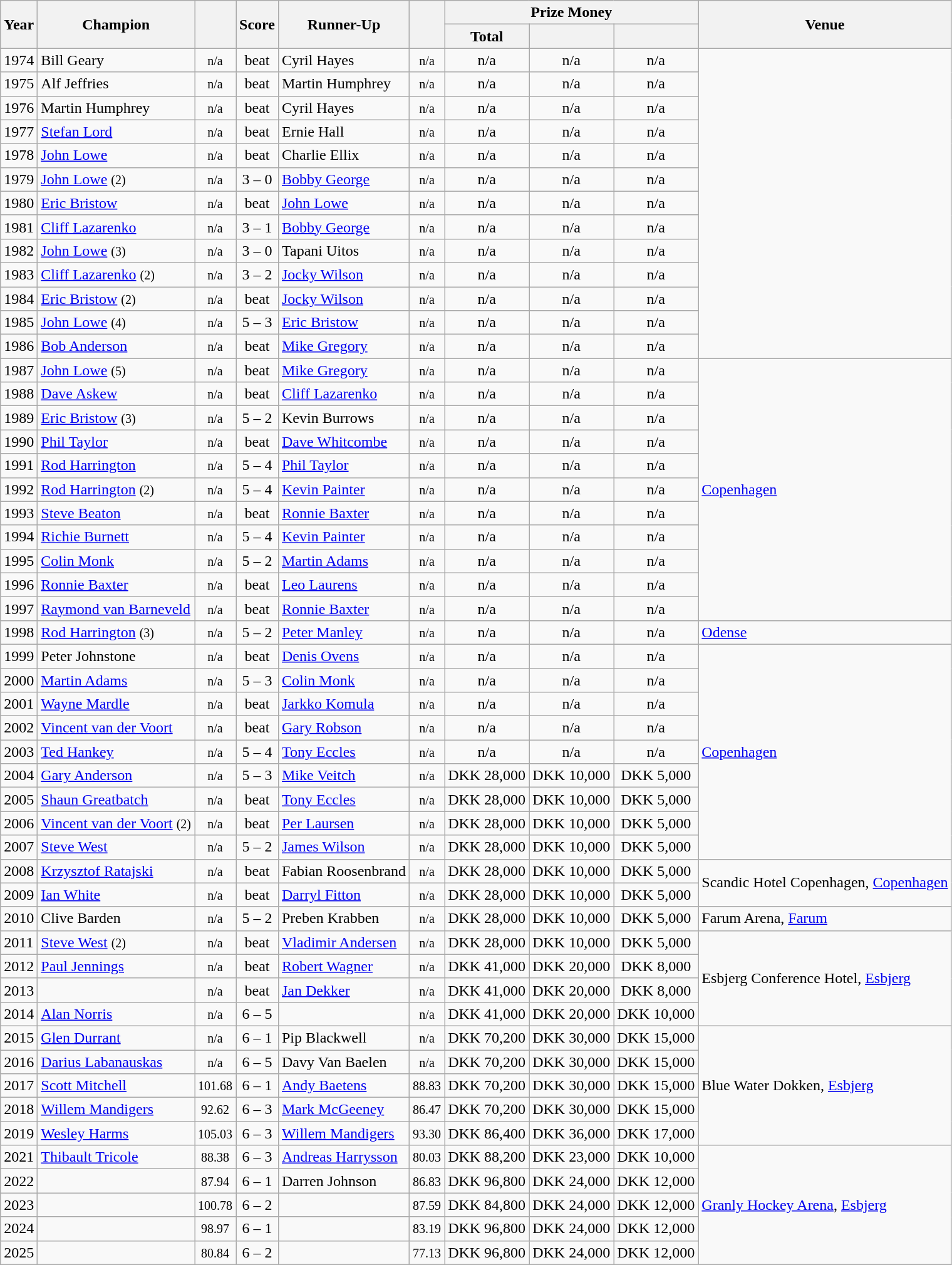<table class="wikitable sortable">
<tr>
<th rowspan=2>Year</th>
<th rowspan=2>Champion</th>
<th rowspan=2></th>
<th rowspan=2>Score</th>
<th rowspan=2>Runner-Up</th>
<th rowspan=2></th>
<th colspan=3>Prize Money</th>
<th rowspan=2>Venue</th>
</tr>
<tr>
<th>Total</th>
<th></th>
<th></th>
</tr>
<tr>
<td>1974</td>
<td> Bill Geary</td>
<td align=center><small><span>n/a</span></small></td>
<td align=center>beat</td>
<td> Cyril Hayes</td>
<td align=center><small><span>n/a</span></small></td>
<td align=center>n/a</td>
<td align=center>n/a</td>
<td align=center>n/a</td>
</tr>
<tr>
<td>1975</td>
<td> Alf Jeffries</td>
<td align=center><small><span>n/a</span></small></td>
<td align=center>beat</td>
<td> Martin Humphrey</td>
<td align=center><small><span>n/a</span></small></td>
<td align=center>n/a</td>
<td align=center>n/a</td>
<td align=center>n/a</td>
</tr>
<tr>
<td>1976</td>
<td> Martin Humphrey</td>
<td align=center><small><span>n/a</span></small></td>
<td align=center>beat</td>
<td> Cyril Hayes</td>
<td align=center><small><span>n/a</span></small></td>
<td align=center>n/a</td>
<td align=center>n/a</td>
<td align=center>n/a</td>
</tr>
<tr>
<td>1977</td>
<td> <a href='#'>Stefan Lord</a></td>
<td align=center><small><span>n/a</span></small></td>
<td align=center>beat</td>
<td> Ernie Hall</td>
<td align=center><small><span>n/a</span></small></td>
<td align=center>n/a</td>
<td align=center>n/a</td>
<td align=center>n/a</td>
</tr>
<tr>
<td>1978</td>
<td> <a href='#'>John Lowe</a></td>
<td align=center><small><span>n/a</span></small></td>
<td align=center>beat</td>
<td> Charlie Ellix</td>
<td align=center><small><span>n/a</span></small></td>
<td align=center>n/a</td>
<td align=center>n/a</td>
<td align=center>n/a</td>
</tr>
<tr>
<td>1979</td>
<td> <a href='#'>John Lowe</a> <small>(2)</small></td>
<td align=center><small><span>n/a</span></small></td>
<td align=center>3 – 0</td>
<td> <a href='#'>Bobby George</a></td>
<td align=center><small><span>n/a</span></small></td>
<td align=center>n/a</td>
<td align=center>n/a</td>
<td align=center>n/a</td>
</tr>
<tr>
<td>1980</td>
<td> <a href='#'>Eric Bristow</a></td>
<td align=center><small><span>n/a</span></small></td>
<td align=center>beat</td>
<td> <a href='#'>John Lowe</a></td>
<td align=center><small><span>n/a</span></small></td>
<td align=center>n/a</td>
<td align=center>n/a</td>
<td align=center>n/a</td>
</tr>
<tr>
<td>1981</td>
<td> <a href='#'>Cliff Lazarenko</a></td>
<td align=center><small><span>n/a</span></small></td>
<td align=center>3 – 1</td>
<td> <a href='#'>Bobby George</a></td>
<td align=center><small><span>n/a</span></small></td>
<td align=center>n/a</td>
<td align=center>n/a</td>
<td align=center>n/a</td>
</tr>
<tr>
<td>1982</td>
<td> <a href='#'>John Lowe</a> <small>(3)</small></td>
<td align=center><small><span>n/a</span></small></td>
<td align=center>3 – 0</td>
<td> Tapani Uitos</td>
<td align=center><small><span>n/a</span></small></td>
<td align=center>n/a</td>
<td align=center>n/a</td>
<td align=center>n/a</td>
</tr>
<tr>
<td>1983</td>
<td> <a href='#'>Cliff Lazarenko</a> <small>(2)</small></td>
<td align=center><small><span>n/a</span></small></td>
<td align=center>3 – 2</td>
<td> <a href='#'>Jocky Wilson</a></td>
<td align=center><small><span>n/a</span></small></td>
<td align=center>n/a</td>
<td align=center>n/a</td>
<td align=center>n/a</td>
</tr>
<tr>
<td>1984</td>
<td> <a href='#'>Eric Bristow</a> <small>(2)</small></td>
<td align=center><small><span>n/a</span></small></td>
<td align=center>beat</td>
<td> <a href='#'>Jocky Wilson</a></td>
<td align=center><small><span>n/a</span></small></td>
<td align=center>n/a</td>
<td align=center>n/a</td>
<td align=center>n/a</td>
</tr>
<tr>
<td>1985</td>
<td> <a href='#'>John Lowe</a> <small>(4)</small></td>
<td align=center><small><span>n/a</span></small></td>
<td align=center>5 – 3</td>
<td> <a href='#'>Eric Bristow</a></td>
<td align=center><small><span>n/a</span></small></td>
<td align=center>n/a</td>
<td align=center>n/a</td>
<td align=center>n/a</td>
</tr>
<tr>
<td>1986</td>
<td> <a href='#'>Bob Anderson</a></td>
<td align=center><small><span>n/a</span></small></td>
<td align=center>beat</td>
<td> <a href='#'>Mike Gregory</a></td>
<td align=center><small><span>n/a</span></small></td>
<td align=center>n/a</td>
<td align=center>n/a</td>
<td align=center>n/a</td>
</tr>
<tr>
<td>1987</td>
<td> <a href='#'>John Lowe</a> <small>(5)</small></td>
<td align=center><small><span>n/a</span></small></td>
<td align=center>beat</td>
<td> <a href='#'>Mike Gregory</a></td>
<td align=center><small><span>n/a</span></small></td>
<td align=center>n/a</td>
<td align=center>n/a</td>
<td align=center>n/a</td>
<td rowspan=11><a href='#'>Copenhagen</a></td>
</tr>
<tr>
<td>1988</td>
<td> <a href='#'>Dave Askew</a></td>
<td align=center><small><span>n/a</span></small></td>
<td align=center>beat</td>
<td> <a href='#'>Cliff Lazarenko</a></td>
<td align=center><small><span>n/a</span></small></td>
<td align=center>n/a</td>
<td align=center>n/a</td>
<td align=center>n/a</td>
</tr>
<tr>
<td>1989</td>
<td> <a href='#'>Eric Bristow</a> <small>(3)</small></td>
<td align=center><small><span>n/a</span></small></td>
<td align=center>5 – 2</td>
<td> Kevin Burrows</td>
<td align=center><small><span>n/a</span></small></td>
<td align=center>n/a</td>
<td align=center>n/a</td>
<td align=center>n/a</td>
</tr>
<tr>
<td>1990</td>
<td> <a href='#'>Phil Taylor</a></td>
<td align=center><small><span>n/a</span></small></td>
<td align=center>beat</td>
<td> <a href='#'>Dave Whitcombe</a></td>
<td align=center><small><span>n/a</span></small></td>
<td align=center>n/a</td>
<td align=center>n/a</td>
<td align=center>n/a</td>
</tr>
<tr>
<td>1991</td>
<td> <a href='#'>Rod Harrington</a></td>
<td align=center><small><span>n/a</span></small></td>
<td align=center>5 – 4</td>
<td> <a href='#'>Phil Taylor</a></td>
<td align=center><small><span>n/a</span></small></td>
<td align=center>n/a</td>
<td align=center>n/a</td>
<td align=center>n/a</td>
</tr>
<tr>
<td>1992</td>
<td> <a href='#'>Rod Harrington</a> <small>(2)</small></td>
<td align=center><small><span>n/a</span></small></td>
<td align=center>5 – 4</td>
<td> <a href='#'>Kevin Painter</a></td>
<td align=center><small><span>n/a</span></small></td>
<td align=center>n/a</td>
<td align=center>n/a</td>
<td align=center>n/a</td>
</tr>
<tr>
<td>1993</td>
<td> <a href='#'>Steve Beaton</a></td>
<td align=center><small><span>n/a</span></small></td>
<td align=center>beat</td>
<td> <a href='#'>Ronnie Baxter</a></td>
<td align=center><small><span>n/a</span></small></td>
<td align=center>n/a</td>
<td align=center>n/a</td>
<td align=center>n/a</td>
</tr>
<tr>
<td>1994</td>
<td> <a href='#'>Richie Burnett</a></td>
<td align=center><small><span>n/a</span></small></td>
<td align=center>5 – 4</td>
<td> <a href='#'>Kevin Painter</a></td>
<td align=center><small><span>n/a</span></small></td>
<td align=center>n/a</td>
<td align=center>n/a</td>
<td align=center>n/a</td>
</tr>
<tr>
<td>1995</td>
<td> <a href='#'>Colin Monk</a></td>
<td align=center><small><span>n/a</span></small></td>
<td align=center>5 – 2</td>
<td> <a href='#'>Martin Adams</a></td>
<td align=center><small><span>n/a</span></small></td>
<td align=center>n/a</td>
<td align=center>n/a</td>
<td align=center>n/a</td>
</tr>
<tr>
<td>1996</td>
<td> <a href='#'>Ronnie Baxter</a></td>
<td align=center><small><span>n/a</span></small></td>
<td align=center>beat</td>
<td> <a href='#'>Leo Laurens</a></td>
<td align=center><small><span>n/a</span></small></td>
<td align=center>n/a</td>
<td align=center>n/a</td>
<td align=center>n/a</td>
</tr>
<tr>
<td>1997</td>
<td> <a href='#'>Raymond van Barneveld</a></td>
<td align=center><small><span>n/a</span></small></td>
<td align=center>beat</td>
<td> <a href='#'>Ronnie Baxter</a></td>
<td align=center><small><span>n/a</span></small></td>
<td align=center>n/a</td>
<td align=center>n/a</td>
<td align=center>n/a</td>
</tr>
<tr>
<td>1998</td>
<td> <a href='#'>Rod Harrington</a> <small>(3)</small></td>
<td align=center><small><span>n/a</span></small></td>
<td align=center>5 – 2</td>
<td> <a href='#'>Peter Manley</a></td>
<td align=center><small><span>n/a</span></small></td>
<td align=center>n/a</td>
<td align=center>n/a</td>
<td align=center>n/a</td>
<td><a href='#'>Odense</a></td>
</tr>
<tr>
<td>1999</td>
<td> Peter Johnstone</td>
<td align=center><small><span>n/a</span></small></td>
<td align=center>beat</td>
<td> <a href='#'>Denis Ovens</a></td>
<td align=center><small><span>n/a</span></small></td>
<td align=center>n/a</td>
<td align=center>n/a</td>
<td align=center>n/a</td>
<td rowspan=9><a href='#'>Copenhagen</a></td>
</tr>
<tr>
<td>2000</td>
<td> <a href='#'>Martin Adams</a></td>
<td align=center><small><span>n/a</span></small></td>
<td align=center>5 – 3</td>
<td> <a href='#'>Colin Monk</a></td>
<td align=center><small><span>n/a</span></small></td>
<td align=center>n/a</td>
<td align=center>n/a</td>
<td align=center>n/a</td>
</tr>
<tr>
<td>2001</td>
<td> <a href='#'>Wayne Mardle</a></td>
<td align=center><small><span>n/a</span></small></td>
<td align=center>beat</td>
<td> <a href='#'>Jarkko Komula</a></td>
<td align=center><small><span>n/a</span></small></td>
<td align=center>n/a</td>
<td align=center>n/a</td>
<td align=center>n/a</td>
</tr>
<tr>
<td>2002</td>
<td> <a href='#'>Vincent van der Voort</a></td>
<td align=center><small><span>n/a</span></small></td>
<td align=center>beat</td>
<td> <a href='#'>Gary Robson</a></td>
<td align=center><small><span>n/a</span></small></td>
<td align=center>n/a</td>
<td align=center>n/a</td>
<td align=center>n/a</td>
</tr>
<tr>
<td>2003</td>
<td> <a href='#'>Ted Hankey</a></td>
<td align=center><small><span>n/a</span></small></td>
<td align=center>5 – 4</td>
<td> <a href='#'>Tony Eccles</a></td>
<td align=center><small><span>n/a</span></small></td>
<td align=center>n/a</td>
<td align=center>n/a</td>
<td align=center>n/a</td>
</tr>
<tr>
<td>2004</td>
<td> <a href='#'>Gary Anderson</a></td>
<td align=center><small><span>n/a</span></small></td>
<td align=center>5 – 3</td>
<td> <a href='#'>Mike Veitch</a></td>
<td align=center><small><span>n/a</span></small></td>
<td align=center>DKK 28,000</td>
<td align=center>DKK 10,000</td>
<td align=center>DKK 5,000</td>
</tr>
<tr>
<td>2005</td>
<td> <a href='#'>Shaun Greatbatch</a></td>
<td align=center><small><span>n/a</span></small></td>
<td align=center>beat</td>
<td> <a href='#'>Tony Eccles</a></td>
<td align=center><small><span>n/a</span></small></td>
<td align=center>DKK 28,000</td>
<td align=center>DKK 10,000</td>
<td align=center>DKK 5,000</td>
</tr>
<tr>
<td>2006</td>
<td> <a href='#'>Vincent van der Voort</a> <small>(2)</small></td>
<td align=center><small><span>n/a</span></small></td>
<td align=center>beat</td>
<td> <a href='#'>Per Laursen</a></td>
<td align=center><small><span>n/a</span></small></td>
<td align=center>DKK 28,000</td>
<td align=center>DKK 10,000</td>
<td align=center>DKK 5,000</td>
</tr>
<tr>
<td>2007</td>
<td> <a href='#'>Steve West</a></td>
<td align=center><small><span>n/a</span></small></td>
<td align=center>5 – 2</td>
<td> <a href='#'>James Wilson</a></td>
<td align=center><small><span>n/a</span></small></td>
<td align=center>DKK 28,000</td>
<td align=center>DKK 10,000</td>
<td align=center>DKK 5,000</td>
</tr>
<tr>
<td>2008</td>
<td> <a href='#'>Krzysztof Ratajski</a></td>
<td align=center><small><span>n/a</span></small></td>
<td align=center>beat</td>
<td> Fabian Roosenbrand</td>
<td align=center><small><span>n/a</span></small></td>
<td align=center>DKK 28,000</td>
<td align=center>DKK 10,000</td>
<td align=center>DKK 5,000</td>
<td rowspan=2>Scandic Hotel Copenhagen, <a href='#'>Copenhagen</a></td>
</tr>
<tr>
<td>2009</td>
<td> <a href='#'>Ian White</a></td>
<td align=center><small><span>n/a</span></small></td>
<td align=center>beat</td>
<td> <a href='#'>Darryl Fitton</a></td>
<td align=center><small><span>n/a</span></small></td>
<td align=center>DKK 28,000</td>
<td align=center>DKK 10,000</td>
<td align=center>DKK 5,000</td>
</tr>
<tr>
<td>2010</td>
<td> Clive Barden</td>
<td align=center><small><span>n/a</span></small></td>
<td align=center>5 – 2</td>
<td> Preben Krabben</td>
<td align=center><small><span>n/a</span></small></td>
<td align=center>DKK 28,000</td>
<td align=center>DKK 10,000</td>
<td align=center>DKK 5,000</td>
<td>Farum Arena, <a href='#'>Farum</a></td>
</tr>
<tr>
<td>2011</td>
<td> <a href='#'>Steve West</a> <small>(2)</small></td>
<td align=center><small><span>n/a</span></small></td>
<td align=center>beat</td>
<td> <a href='#'>Vladimir Andersen</a></td>
<td align=center><small><span>n/a</span></small></td>
<td align=center>DKK 28,000</td>
<td align=center>DKK 10,000</td>
<td align=center>DKK 5,000</td>
<td rowspan=4>Esbjerg Conference Hotel, <a href='#'>Esbjerg</a></td>
</tr>
<tr>
<td>2012</td>
<td> <a href='#'>Paul Jennings</a></td>
<td align=center><small><span>n/a</span></small></td>
<td align=center>beat</td>
<td> <a href='#'>Robert Wagner</a></td>
<td align=center><small><span>n/a</span></small></td>
<td align=center>DKK 41,000</td>
<td align=center>DKK 20,000</td>
<td align=center>DKK 8,000</td>
</tr>
<tr>
<td>2013</td>
<td></td>
<td align=center><small><span>n/a</span></small></td>
<td align=center>beat</td>
<td> <a href='#'>Jan Dekker</a></td>
<td align=center><small><span>n/a</span></small></td>
<td align=center>DKK 41,000</td>
<td align=center>DKK 20,000</td>
<td align=center>DKK 8,000</td>
</tr>
<tr>
<td>2014</td>
<td> <a href='#'>Alan Norris</a></td>
<td align=center><small><span>n/a</span></small></td>
<td align=center>6 – 5</td>
<td></td>
<td align=center><small><span>n/a</span></small></td>
<td align=center>DKK 41,000</td>
<td align=center>DKK 20,000</td>
<td align=center>DKK 10,000</td>
</tr>
<tr>
<td>2015</td>
<td> <a href='#'>Glen Durrant</a></td>
<td align=center><small><span>n/a</span></small></td>
<td align=center>6 – 1</td>
<td> Pip Blackwell</td>
<td align=center><small><span>n/a</span></small></td>
<td align=center>DKK 70,200</td>
<td align=center>DKK 30,000</td>
<td align=center>DKK 15,000</td>
<td rowspan=5>Blue Water Dokken, <a href='#'>Esbjerg</a></td>
</tr>
<tr>
<td>2016</td>
<td> <a href='#'>Darius Labanauskas</a></td>
<td align=center><small><span>n/a</span></small></td>
<td align=center>6 – 5</td>
<td> Davy Van Baelen</td>
<td align=center><small><span>n/a</span></small></td>
<td align=center>DKK 70,200</td>
<td align=center>DKK 30,000</td>
<td align=center>DKK 15,000</td>
</tr>
<tr>
<td>2017</td>
<td> <a href='#'>Scott Mitchell</a></td>
<td align=center><small><span>101.68</span></small></td>
<td align=center>6 – 1</td>
<td> <a href='#'>Andy Baetens</a></td>
<td align=center><small><span>88.83</span></small></td>
<td align=center>DKK 70,200</td>
<td align=center>DKK 30,000</td>
<td align=center>DKK 15,000</td>
</tr>
<tr>
<td>2018</td>
<td> <a href='#'>Willem Mandigers</a></td>
<td align=center><small><span>92.62</span></small></td>
<td align=center>6 – 3</td>
<td> <a href='#'>Mark McGeeney</a></td>
<td align=center><small><span>86.47</span></small></td>
<td align=center>DKK 70,200</td>
<td align=center>DKK 30,000</td>
<td align=center>DKK 15,000</td>
</tr>
<tr>
<td>2019</td>
<td> <a href='#'>Wesley Harms</a></td>
<td align=center><small><span>105.03</span></small></td>
<td align=center>6 – 3</td>
<td> <a href='#'>Willem Mandigers</a></td>
<td align=center><small><span>93.30</span></small></td>
<td align=center>DKK 86,400</td>
<td align=center>DKK 36,000</td>
<td align=center>DKK 17,000</td>
</tr>
<tr>
<td>2021</td>
<td> <a href='#'>Thibault Tricole</a></td>
<td align=center><small><span>88.38</span></small></td>
<td align=center>6 – 3</td>
<td> <a href='#'>Andreas Harrysson</a></td>
<td align=center><small><span>80.03</span></small></td>
<td align=center>DKK 88,200</td>
<td align=center>DKK 23,000</td>
<td align=center>DKK 10,000</td>
<td rowspan=5><a href='#'>Granly Hockey Arena</a>, <a href='#'>Esbjerg</a></td>
</tr>
<tr>
<td>2022</td>
<td></td>
<td align=center><small><span>87.94</span></small></td>
<td align=center>6 – 1</td>
<td> Darren Johnson</td>
<td align=center><small><span>86.83</span></small></td>
<td align=center>DKK 96,800</td>
<td align=center>DKK 24,000</td>
<td align=center>DKK 12,000</td>
</tr>
<tr>
<td>2023</td>
<td></td>
<td align=center><small><span>100.78</span></small></td>
<td align=center>6 – 2</td>
<td></td>
<td align=center><small><span>87.59</span></small></td>
<td align=center>DKK 84,800</td>
<td align=center>DKK 24,000</td>
<td align=center>DKK 12,000</td>
</tr>
<tr>
<td>2024</td>
<td></td>
<td align=center><small><span>98.97</span></small></td>
<td align=center>6 – 1</td>
<td></td>
<td align=center><small><span>83.19</span></small></td>
<td align=center>DKK 96,800</td>
<td align=center>DKK 24,000</td>
<td align=center>DKK 12,000</td>
</tr>
<tr>
<td>2025</td>
<td></td>
<td align=center><small><span>80.84</span></small></td>
<td align=center>6 – 2</td>
<td></td>
<td align=center><small><span>77.13</span></small></td>
<td align=center>DKK 96,800</td>
<td align=center>DKK 24,000</td>
<td align=center>DKK 12,000</td>
</tr>
</table>
